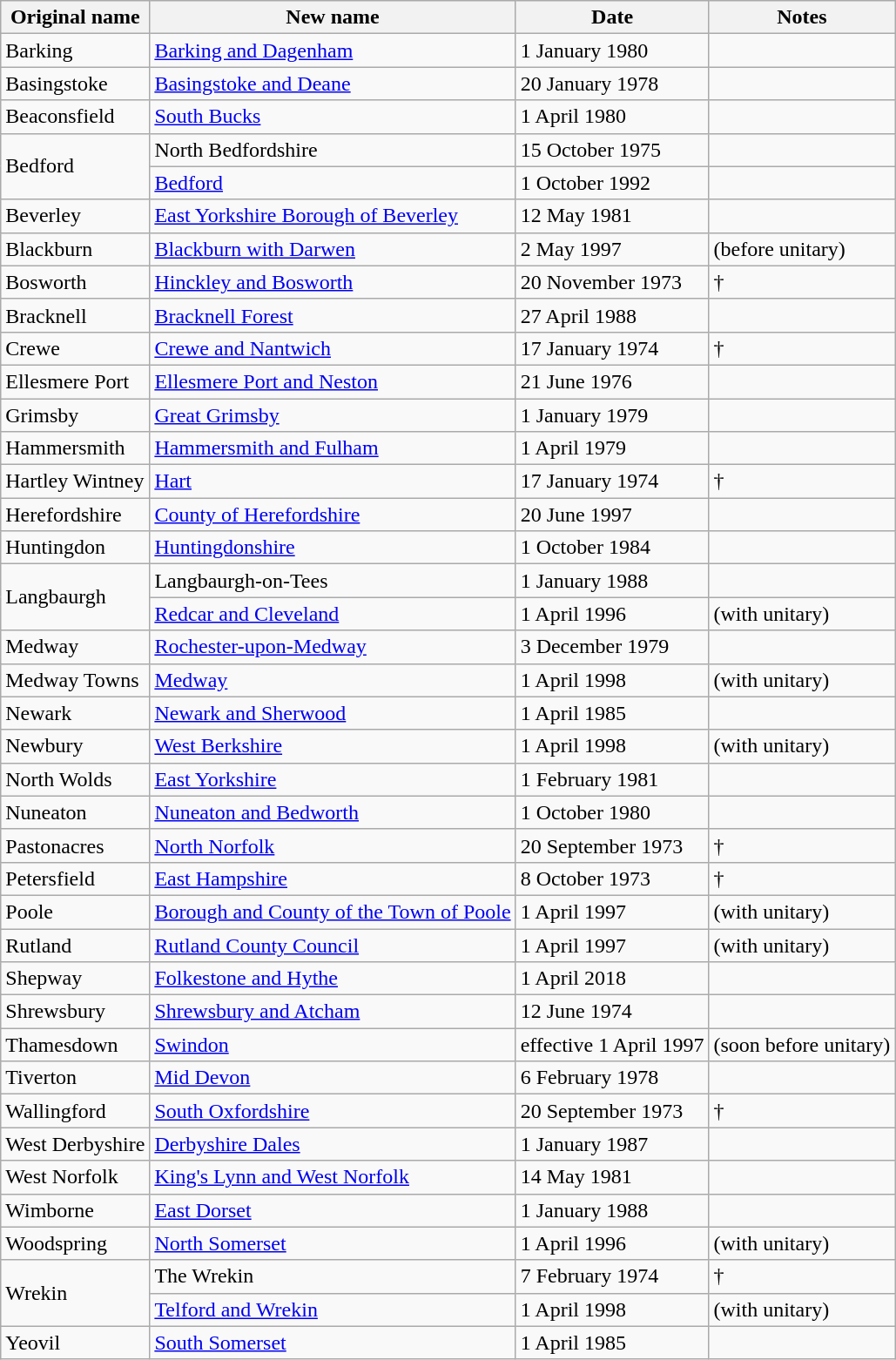<table class="wikitable sortable">
<tr>
<th>Original name</th>
<th>New name</th>
<th data-sort-type="date">Date</th>
<th>Notes</th>
</tr>
<tr>
<td>Barking</td>
<td><a href='#'>Barking and Dagenham</a></td>
<td>1 January 1980</td>
<td></td>
</tr>
<tr>
<td>Basingstoke</td>
<td><a href='#'>Basingstoke and Deane</a></td>
<td>20 January 1978</td>
<td></td>
</tr>
<tr>
<td>Beaconsfield</td>
<td><a href='#'>South Bucks</a></td>
<td>1 April 1980</td>
<td></td>
</tr>
<tr>
<td rowspan=2>Bedford</td>
<td>North Bedfordshire</td>
<td>15 October 1975</td>
<td></td>
</tr>
<tr>
<td><a href='#'>Bedford</a></td>
<td>1 October 1992</td>
<td></td>
</tr>
<tr>
<td>Beverley</td>
<td><a href='#'>East Yorkshire Borough of Beverley</a></td>
<td>12 May 1981</td>
<td></td>
</tr>
<tr>
<td>Blackburn</td>
<td><a href='#'>Blackburn with Darwen</a></td>
<td>2 May 1997</td>
<td>(before unitary)</td>
</tr>
<tr>
<td>Bosworth</td>
<td><a href='#'>Hinckley and Bosworth</a></td>
<td>20 November 1973</td>
<td>†</td>
</tr>
<tr>
<td>Bracknell</td>
<td><a href='#'>Bracknell Forest</a></td>
<td>27 April 1988</td>
<td></td>
</tr>
<tr>
<td>Crewe</td>
<td><a href='#'>Crewe and Nantwich</a></td>
<td>17 January 1974</td>
<td>†</td>
</tr>
<tr>
<td>Ellesmere Port</td>
<td><a href='#'>Ellesmere Port and Neston</a></td>
<td>21 June 1976</td>
<td></td>
</tr>
<tr>
<td>Grimsby</td>
<td><a href='#'>Great Grimsby</a></td>
<td>1 January 1979</td>
<td></td>
</tr>
<tr>
<td>Hammersmith</td>
<td><a href='#'>Hammersmith and Fulham</a></td>
<td>1 April 1979</td>
<td></td>
</tr>
<tr>
<td>Hartley Wintney</td>
<td><a href='#'>Hart</a></td>
<td>17 January 1974</td>
<td>†</td>
</tr>
<tr>
<td>Herefordshire</td>
<td><a href='#'>County of Herefordshire</a></td>
<td>20 June 1997</td>
<td></td>
</tr>
<tr>
<td>Huntingdon</td>
<td><a href='#'>Huntingdonshire</a></td>
<td>1 October 1984</td>
<td></td>
</tr>
<tr>
<td rowspan=2>Langbaurgh</td>
<td>Langbaurgh-on-Tees</td>
<td>1 January 1988</td>
<td></td>
</tr>
<tr>
<td><a href='#'>Redcar and Cleveland</a></td>
<td>1 April 1996</td>
<td>(with unitary)</td>
</tr>
<tr>
<td>Medway</td>
<td><a href='#'>Rochester-upon-Medway</a></td>
<td>3 December 1979</td>
<td></td>
</tr>
<tr>
<td>Medway Towns</td>
<td><a href='#'>Medway</a></td>
<td>1 April 1998</td>
<td>(with unitary)</td>
</tr>
<tr>
<td>Newark</td>
<td><a href='#'>Newark and Sherwood</a></td>
<td>1 April 1985</td>
<td></td>
</tr>
<tr>
<td>Newbury</td>
<td><a href='#'>West Berkshire</a></td>
<td>1 April 1998</td>
<td>(with unitary)</td>
</tr>
<tr>
<td>North Wolds</td>
<td><a href='#'>East Yorkshire</a></td>
<td>1 February 1981</td>
<td></td>
</tr>
<tr>
<td>Nuneaton</td>
<td><a href='#'>Nuneaton and Bedworth</a></td>
<td>1 October 1980</td>
<td></td>
</tr>
<tr>
<td>Pastonacres</td>
<td><a href='#'>North Norfolk</a></td>
<td>20 September 1973</td>
<td>†</td>
</tr>
<tr>
<td>Petersfield</td>
<td><a href='#'>East Hampshire</a></td>
<td>8 October 1973</td>
<td>†</td>
</tr>
<tr>
<td>Poole</td>
<td><a href='#'>Borough and County of the Town of Poole</a></td>
<td>1 April 1997</td>
<td>(with unitary)</td>
</tr>
<tr>
<td>Rutland</td>
<td><a href='#'>Rutland County Council</a></td>
<td>1 April 1997</td>
<td>(with unitary)</td>
</tr>
<tr>
<td>Shepway</td>
<td><a href='#'>Folkestone and Hythe</a></td>
<td>1 April 2018</td>
<td></td>
</tr>
<tr>
<td>Shrewsbury</td>
<td><a href='#'>Shrewsbury and Atcham</a></td>
<td>12 June 1974</td>
<td></td>
</tr>
<tr>
<td>Thamesdown</td>
<td><a href='#'>Swindon</a></td>
<td>effective 1 April 1997</td>
<td>(soon before unitary)</td>
</tr>
<tr>
<td>Tiverton</td>
<td><a href='#'>Mid Devon</a></td>
<td>6 February 1978</td>
<td></td>
</tr>
<tr>
<td>Wallingford</td>
<td><a href='#'>South Oxfordshire</a></td>
<td>20 September 1973</td>
<td>†</td>
</tr>
<tr>
<td>West Derbyshire</td>
<td><a href='#'>Derbyshire Dales</a></td>
<td>1 January 1987</td>
<td></td>
</tr>
<tr>
<td>West Norfolk</td>
<td><a href='#'>King's Lynn and West Norfolk</a></td>
<td>14 May 1981</td>
<td></td>
</tr>
<tr>
<td>Wimborne</td>
<td><a href='#'>East Dorset</a></td>
<td>1 January 1988</td>
<td></td>
</tr>
<tr>
<td>Woodspring</td>
<td><a href='#'>North Somerset</a></td>
<td>1 April 1996</td>
<td>(with unitary)</td>
</tr>
<tr>
<td rowspan=2>Wrekin</td>
<td>The Wrekin</td>
<td>7 February 1974</td>
<td>†</td>
</tr>
<tr>
<td><a href='#'>Telford and Wrekin</a></td>
<td>1 April 1998</td>
<td>(with unitary)</td>
</tr>
<tr>
<td>Yeovil</td>
<td><a href='#'>South Somerset</a></td>
<td>1 April 1985</td>
<td></td>
</tr>
</table>
